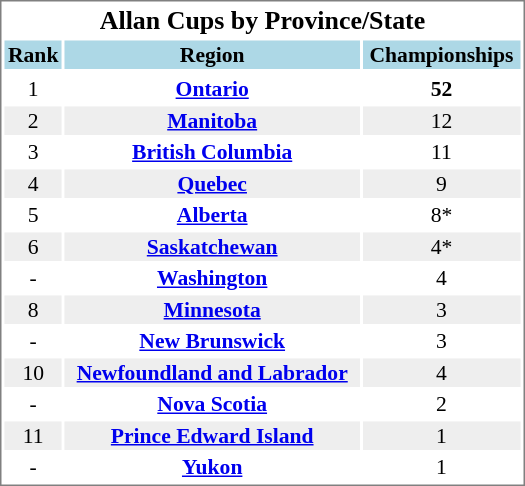<table cellpadding="0">
<tr align="left" style="vertical-align: top">
<td></td>
<td><br><table cellpadding="1" width="350px" style="font-size: 90%; border: 1px solid gray;">
<tr align="center" style="font-size: larger;">
<td colspan=5><strong>Allan Cups by Province/State</strong></td>
</tr>
<tr style="background:lightblue;" align="center">
<td><strong>Rank</strong></td>
<td><strong>Region</strong></td>
<td><strong>Championships</strong></td>
</tr>
<tr align="center" style="vertical-align: middle;" style="background:lightblue;">
</tr>
<tr align="center">
<td>1</td>
<td><strong><a href='#'>Ontario</a></strong></td>
<td><strong>52</strong></td>
</tr>
<tr align="center" bgcolor="#eeeeee">
<td>2</td>
<td><strong><a href='#'>Manitoba</a></strong></td>
<td>12</td>
</tr>
<tr align="center">
<td>3</td>
<td><strong><a href='#'>British Columbia</a></strong></td>
<td>11</td>
</tr>
<tr align="center" bgcolor="#eeeeee">
<td>4</td>
<td><strong><a href='#'>Quebec</a></strong></td>
<td>9</td>
</tr>
<tr align="center">
<td>5</td>
<td><strong><a href='#'>Alberta</a></strong></td>
<td>8*</td>
</tr>
<tr align="center" bgcolor="#eeeeee">
<td>6</td>
<td><strong><a href='#'>Saskatchewan</a></strong></td>
<td>4*</td>
</tr>
<tr align="center">
<td>-</td>
<td><strong><a href='#'>Washington</a></strong></td>
<td>4</td>
</tr>
<tr align="center" bgcolor="#eeeeee">
<td>8</td>
<td><strong><a href='#'>Minnesota</a></strong></td>
<td>3</td>
</tr>
<tr align="center">
<td>-</td>
<td><strong><a href='#'>New Brunswick</a></strong></td>
<td>3</td>
</tr>
<tr align="center" bgcolor="#eeeeee">
<td>10</td>
<td><strong><a href='#'>Newfoundland and Labrador</a></strong></td>
<td>4</td>
</tr>
<tr align="center">
<td>-</td>
<td><strong><a href='#'>Nova Scotia</a></strong></td>
<td>2</td>
</tr>
<tr align="center" bgcolor="#eeeeee">
<td>11</td>
<td><strong><a href='#'>Prince Edward Island</a></strong></td>
<td>1</td>
</tr>
<tr align="center">
<td>-</td>
<td><strong><a href='#'>Yukon</a></strong></td>
<td>1</td>
</tr>
</table>
</td>
</tr>
</table>
